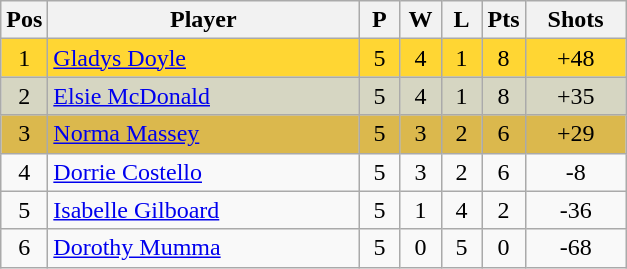<table class="wikitable" style="font-size: 100%">
<tr>
<th width=20>Pos</th>
<th width=200>Player</th>
<th width=20>P</th>
<th width=20>W</th>
<th width=20>L</th>
<th width=20>Pts</th>
<th width=60>Shots</th>
</tr>
<tr align=center style="background: #FFD633;">
<td>1</td>
<td align="left"> <a href='#'>Gladys Doyle</a></td>
<td>5</td>
<td>4</td>
<td>1</td>
<td>8</td>
<td>+48</td>
</tr>
<tr align=center style="background: #D6D6C2;">
<td>2</td>
<td align="left"> <a href='#'>Elsie McDonald</a></td>
<td>5</td>
<td>4</td>
<td>1</td>
<td>8</td>
<td>+35</td>
</tr>
<tr align=center style="background: #DBB84D;">
<td>3</td>
<td align="left"> <a href='#'>Norma Massey</a></td>
<td>5</td>
<td>3</td>
<td>2</td>
<td>6</td>
<td>+29</td>
</tr>
<tr align=center>
<td>4</td>
<td align="left"> <a href='#'>Dorrie Costello</a></td>
<td>5</td>
<td>3</td>
<td>2</td>
<td>6</td>
<td>-8</td>
</tr>
<tr align=center>
<td>5</td>
<td align="left"> <a href='#'>Isabelle Gilboard</a></td>
<td>5</td>
<td>1</td>
<td>4</td>
<td>2</td>
<td>-36</td>
</tr>
<tr align=center>
<td>6</td>
<td align="left"> <a href='#'>Dorothy Mumma</a></td>
<td>5</td>
<td>0</td>
<td>5</td>
<td>0</td>
<td>-68</td>
</tr>
</table>
